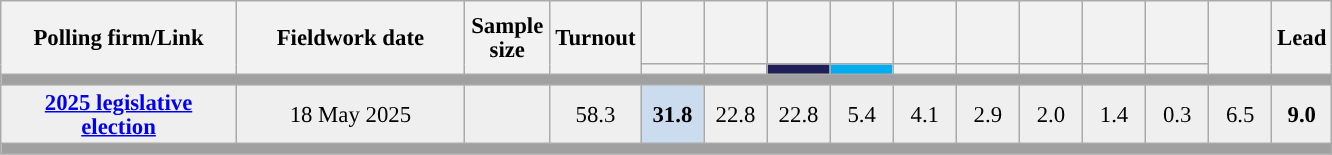<table class="wikitable sortable mw-datatable" style="text-align:center;font-size:95%;line-height:16px;">
<tr style="height:42px;">
<th style="width:150px;" rowspan="2">Polling firm/Link</th>
<th style="width:145px;" rowspan="2">Fieldwork date</th>
<th class="unsortable" style="width:50px;" rowspan="2">Sample size</th>
<th class="unsortable" style="width:50px;" rowspan="2">Turnout</th>
<th class="sortable" style="width:35px;"></th>
<th class="sortable" style="width:35px;"></th>
<th class="sortable" style="width:35px;"></th>
<th class="sortable" style="width:35px;"></th>
<th class="sortable" style="width:35px;"></th>
<th class="sortable" style="width:35px;"></th>
<th class="sortable" style="width:35px;"></th>
<th class="sortable" style="width:35px;"></th>
<th class="sortable" style="width:35px;"></th>
<th class="unsortable" style="width:35px;" rowspan="2"></th>
<th class="unsortable" style="width:30px;" rowspan="2">Lead</th>
</tr>
<tr>
<th class="unsortable" style="color:inherit;background:"></th>
<th class="sortable" style="color:inherit;background:"></th>
<th class="sortable" style="color:inherit;background:#202056;"></th>
<th class="sortable" style="color:inherit;background:#00ADEF;"></th>
<th class="sortable" style="color:inherit;background:"></th>
<th class="sortable" style="color:inherit;background:"></th>
<th class="sortable" style="color:inherit;background:"></th>
<th class="sortable" style="color:inherit;background:"></th>
<th class="sortable" style="color:inherit;background:"></th>
</tr>
<tr>
<td colspan="15" style="background:#A0A0A0"></td>
</tr>
<tr style="background:#EFEFEF">
<td><strong><a href='#'>2025 legislative election</a></strong></td>
<td>18 May 2025</td>
<td></td>
<td>58.3</td>
<td style="background:#CBDCEF"><strong>31.8</strong><br></td>
<td>22.8<br></td>
<td>22.8<br></td>
<td>5.4<br></td>
<td>4.1<br></td>
<td>2.9<br></td>
<td>2.0<br></td>
<td>1.4<br></td>
<td>0.3<br></td>
<td>6.5<br></td>
<td style="background:"><strong>9.0</strong></td>
</tr>
<tr>
<td colspan="15" style="background:#A0A0A0"></td>
</tr>
</table>
